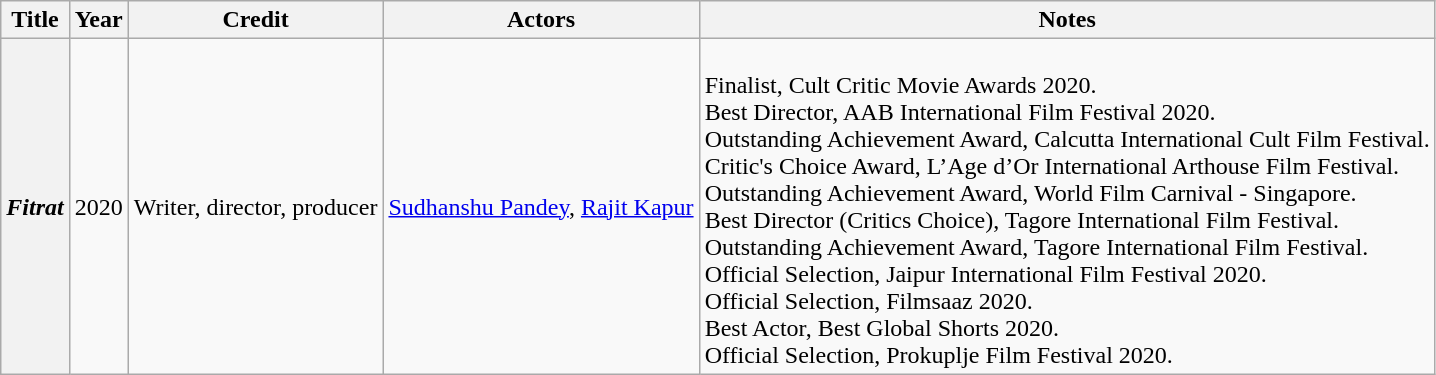<table class="wikitable">
<tr>
<th>Title</th>
<th>Year</th>
<th>Credit</th>
<th>Actors</th>
<th>Notes</th>
</tr>
<tr>
<th align="left"><em>Fitrat</em> </th>
<td>2020</td>
<td>Writer, director, producer</td>
<td><a href='#'>Sudhanshu Pandey</a>, <a href='#'>Rajit Kapur</a></td>
<td><br>Finalist, Cult Critic Movie Awards 2020.<br>Best Director, AAB International Film Festival 2020.<br>Outstanding Achievement Award, Calcutta International Cult Film Festival.<br>Critic's Choice Award, L’Age d’Or International Arthouse Film Festival.<br>Outstanding Achievement Award, World Film Carnival - Singapore.<br>Best Director (Critics Choice), Tagore International Film Festival.<br>Outstanding Achievement Award, Tagore International Film Festival.<br>Official Selection, Jaipur International Film Festival 2020.<br>Official Selection, Filmsaaz 2020.<br>Best Actor, Best Global Shorts 2020.<br>Official Selection, Prokuplje Film Festival 2020.</td>
</tr>
</table>
